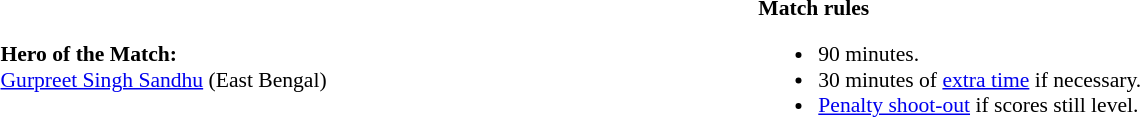<table width=100% style="font-size: 90%">
<tr>
<td><br><strong>Hero of the Match:</strong><br><a href='#'>Gurpreet Singh Sandhu</a> (East Bengal)</td>
<td style="width:60%; vertical-align:top;"><br><strong>Match rules</strong><ul><li>90 minutes.</li><li>30 minutes of <a href='#'>extra time</a> if necessary.</li><li><a href='#'>Penalty shoot-out</a> if scores still level.</li></ul></td>
</tr>
</table>
